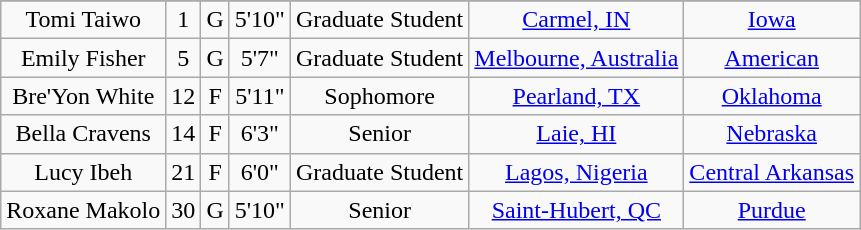<table class="wikitable sortable" style="text-align: center">
<tr align=center>
</tr>
<tr>
<td>Tomi Taiwo</td>
<td>1</td>
<td>G</td>
<td>5'10"</td>
<td>Graduate Student</td>
<td><a href='#'>Carmel, IN</a></td>
<td><a href='#'>Iowa</a></td>
</tr>
<tr>
<td>Emily Fisher</td>
<td>5</td>
<td>G</td>
<td>5'7"</td>
<td>Graduate Student</td>
<td><a href='#'>Melbourne, Australia</a></td>
<td><a href='#'>American</a></td>
</tr>
<tr>
<td>Bre'Yon White</td>
<td>12</td>
<td>F</td>
<td>5'11"</td>
<td>Sophomore</td>
<td><a href='#'>Pearland, TX</a></td>
<td><a href='#'>Oklahoma</a></td>
</tr>
<tr>
<td>Bella Cravens</td>
<td>14</td>
<td>F</td>
<td>6'3"</td>
<td>Senior</td>
<td><a href='#'>Laie, HI</a></td>
<td><a href='#'>Nebraska</a></td>
</tr>
<tr>
<td>Lucy Ibeh</td>
<td>21</td>
<td>F</td>
<td>6'0"</td>
<td>Graduate Student</td>
<td><a href='#'>Lagos, Nigeria</a></td>
<td><a href='#'>Central Arkansas</a></td>
</tr>
<tr>
<td>Roxane Makolo</td>
<td>30</td>
<td>G</td>
<td>5'10"</td>
<td>Senior</td>
<td><a href='#'>Saint-Hubert, QC</a></td>
<td><a href='#'>Purdue</a></td>
</tr>
</table>
